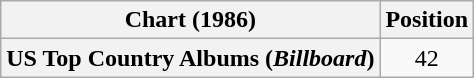<table class="wikitable plainrowheaders" style="text-align:center">
<tr>
<th scope="col">Chart (1986)</th>
<th scope="col">Position</th>
</tr>
<tr>
<th scope="row">US Top Country Albums (<em>Billboard</em>)</th>
<td>42</td>
</tr>
</table>
